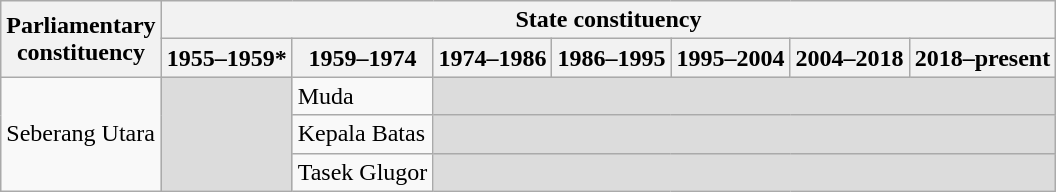<table class="wikitable">
<tr>
<th rowspan="2">Parliamentary<br>constituency</th>
<th colspan="7">State constituency</th>
</tr>
<tr>
<th>1955–1959*</th>
<th>1959–1974</th>
<th>1974–1986</th>
<th>1986–1995</th>
<th>1995–2004</th>
<th>2004–2018</th>
<th>2018–present</th>
</tr>
<tr>
<td rowspan="3">Seberang Utara</td>
<td rowspan="3" bgcolor="dcdcdc"></td>
<td>Muda</td>
<td colspan="5" bgcolor="dcdcdc"></td>
</tr>
<tr>
<td>Kepala Batas</td>
<td colspan="5" bgcolor="dcdcdc"></td>
</tr>
<tr>
<td>Tasek Glugor</td>
<td colspan="5" bgcolor="dcdcdc"></td>
</tr>
</table>
